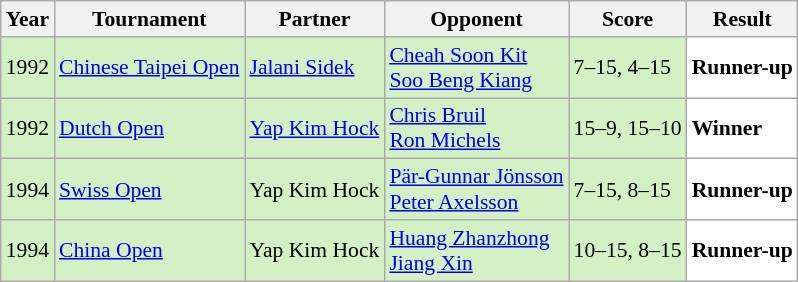<table class="sortable wikitable" style="font-size: 90%;">
<tr>
<th>Year</th>
<th>Tournament</th>
<th>Partner</th>
<th>Opponent</th>
<th>Score</th>
<th>Result</th>
</tr>
<tr style="background:#D4F1C5">
<td align="center">1992</td>
<td><a href='#'>Chinese Taipei Open</a></td>
<td> <a href='#'>Jalani Sidek</a></td>
<td> <a href='#'>Cheah Soon Kit</a> <br> <a href='#'>Soo Beng Kiang</a></td>
<td>7–15, 4–15</td>
<td style="text-align:left; background:white"> <strong>Runner-up</strong></td>
</tr>
<tr style="background:#D4F1C5">
<td align="center">1992</td>
<td><a href='#'>Dutch Open</a></td>
<td> <a href='#'>Yap Kim Hock</a></td>
<td> <a href='#'>Chris Bruil</a> <br> <a href='#'>Ron Michels</a></td>
<td>15–9, 15–10</td>
<td style="text-align:left; background:white"> <strong>Winner</strong></td>
</tr>
<tr style="background:#D4F1C5">
<td align="center">1994</td>
<td><a href='#'>Swiss Open</a></td>
<td> Yap Kim Hock</td>
<td> <a href='#'>Pär-Gunnar Jönsson</a> <br> <a href='#'>Peter Axelsson</a></td>
<td>7–15, 8–15</td>
<td style="text-align:left; background:white"> <strong>Runner-up</strong></td>
</tr>
<tr style="background:#D4F1C5">
<td align="center">1994</td>
<td><a href='#'>China Open</a></td>
<td> Yap Kim Hock</td>
<td> <a href='#'>Huang Zhanzhong</a> <br> <a href='#'>Jiang Xin</a></td>
<td>10–15, 8–15</td>
<td style="text-align:left; background:white"> <strong>Runner-up</strong></td>
</tr>
</table>
